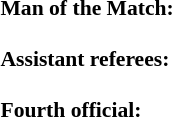<table width=100% style="font-size: 90%">
<tr>
<td><br><strong>Man of the Match:</strong>
<br><br><strong>Assistant referees:</strong><br><br><strong>Fourth official:</strong>
<br></td>
</tr>
</table>
